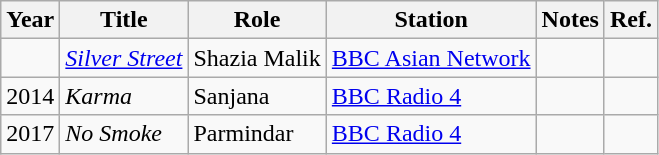<table class="wikitable">
<tr>
<th>Year</th>
<th>Title</th>
<th>Role</th>
<th>Station</th>
<th>Notes</th>
<th>Ref.</th>
</tr>
<tr>
<td></td>
<td><em><a href='#'>Silver Street</a></em></td>
<td>Shazia Malik</td>
<td><a href='#'>BBC Asian Network</a></td>
<td></td>
<td></td>
</tr>
<tr>
<td>2014</td>
<td><em>Karma</em></td>
<td>Sanjana</td>
<td><a href='#'>BBC Radio 4</a></td>
<td></td>
<td></td>
</tr>
<tr>
<td>2017</td>
<td><em>No Smoke</em></td>
<td>Parmindar</td>
<td><a href='#'>BBC Radio 4</a></td>
<td></td>
<td></td>
</tr>
</table>
